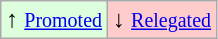<table class="wikitable" align="center">
<tr>
<td bgcolor="#ddffdd">↑ <small><a href='#'>Promoted</a></small></td>
<td bgcolor="#ffcccc">↓ <small><a href='#'>Relegated</a></small></td>
</tr>
</table>
